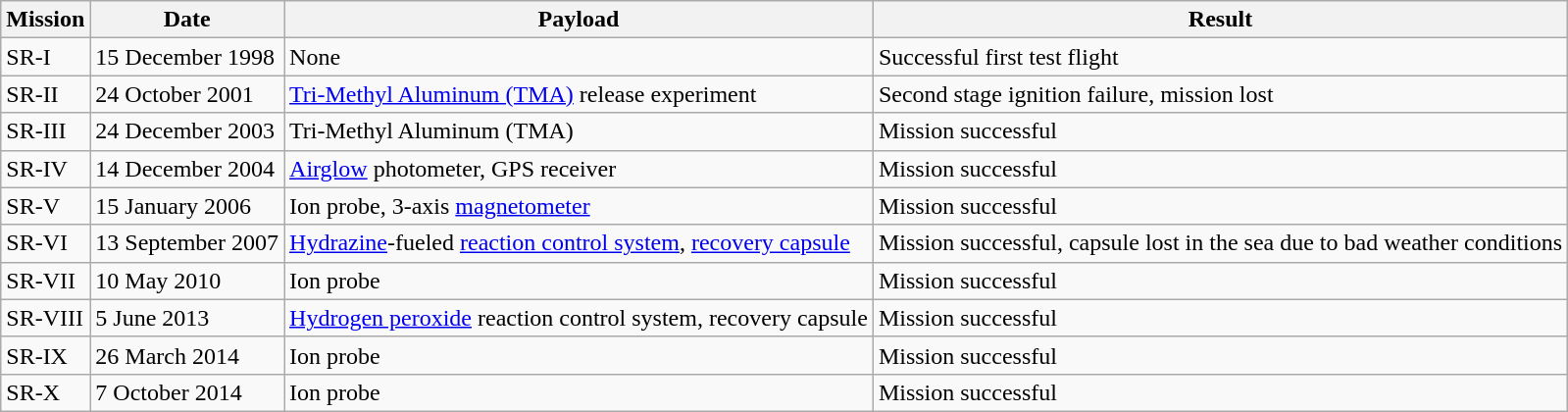<table class="wikitable">
<tr>
<th>Mission</th>
<th>Date</th>
<th>Payload</th>
<th>Result</th>
</tr>
<tr>
<td>SR-I</td>
<td>15 December 1998</td>
<td>None</td>
<td>Successful first test flight</td>
</tr>
<tr>
<td>SR-II</td>
<td>24 October 2001</td>
<td><a href='#'>Tri-Methyl Aluminum (TMA)</a> release experiment</td>
<td>Second stage ignition failure, mission lost</td>
</tr>
<tr>
<td>SR-III</td>
<td>24 December 2003</td>
<td>Tri-Methyl Aluminum (TMA)</td>
<td>Mission successful</td>
</tr>
<tr>
<td>SR-IV</td>
<td>14 December 2004</td>
<td><a href='#'>Airglow</a> photometer, GPS receiver</td>
<td>Mission successful</td>
</tr>
<tr>
<td>SR-V</td>
<td>15 January 2006</td>
<td>Ion probe, 3-axis <a href='#'>magnetometer</a></td>
<td>Mission successful</td>
</tr>
<tr>
<td>SR-VI</td>
<td>13 September 2007</td>
<td><a href='#'>Hydrazine</a>-fueled <a href='#'>reaction control system</a>, <a href='#'>recovery capsule</a></td>
<td>Mission successful, capsule lost in the sea due to bad weather conditions</td>
</tr>
<tr>
<td>SR-VII</td>
<td>10 May 2010</td>
<td>Ion probe</td>
<td>Mission successful</td>
</tr>
<tr>
<td>SR-VIII</td>
<td>5 June 2013</td>
<td><a href='#'>Hydrogen peroxide</a> reaction control system, recovery capsule</td>
<td>Mission successful</td>
</tr>
<tr>
<td>SR-IX</td>
<td>26 March 2014</td>
<td>Ion probe</td>
<td>Mission successful</td>
</tr>
<tr>
<td>SR-X</td>
<td>7 October 2014</td>
<td>Ion probe</td>
<td>Mission successful</td>
</tr>
</table>
